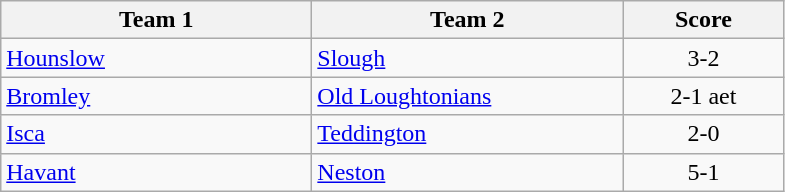<table class="wikitable" style="font-size: 100%">
<tr>
<th width=200>Team 1</th>
<th width=200>Team 2</th>
<th width=100>Score</th>
</tr>
<tr>
<td><a href='#'>Hounslow</a></td>
<td><a href='#'>Slough</a></td>
<td align=center>3-2</td>
</tr>
<tr>
<td><a href='#'>Bromley</a></td>
<td><a href='#'>Old Loughtonians</a></td>
<td align=center>2-1 aet</td>
</tr>
<tr>
<td><a href='#'>Isca</a></td>
<td><a href='#'>Teddington</a></td>
<td align=center>2-0</td>
</tr>
<tr>
<td><a href='#'>Havant</a></td>
<td><a href='#'>Neston</a></td>
<td align=center>5-1</td>
</tr>
</table>
